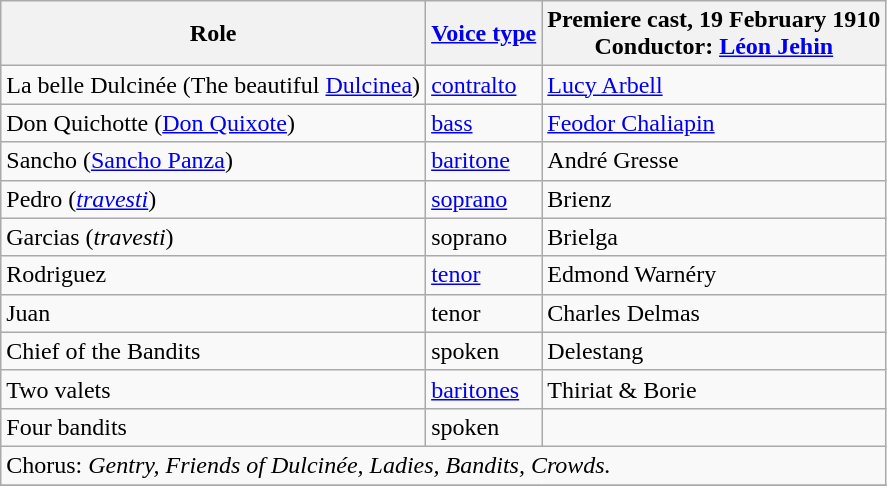<table class="wikitable">
<tr>
<th>Role</th>
<th><a href='#'>Voice type</a></th>
<th>Premiere cast, 19 February 1910<br>Conductor: <a href='#'>Léon Jehin</a></th>
</tr>
<tr>
<td>La belle Dulcinée (The beautiful <a href='#'>Dulcinea</a>)</td>
<td><a href='#'>contralto</a></td>
<td><a href='#'>Lucy Arbell</a></td>
</tr>
<tr>
<td>Don Quichotte (<a href='#'>Don Quixote</a>)</td>
<td><a href='#'>bass</a></td>
<td><a href='#'>Feodor Chaliapin</a></td>
</tr>
<tr>
<td>Sancho (<a href='#'>Sancho Panza</a>)</td>
<td><a href='#'>baritone</a></td>
<td>André Gresse</td>
</tr>
<tr>
<td>Pedro (<em><a href='#'>travesti</a></em>)</td>
<td><a href='#'>soprano</a></td>
<td>Brienz</td>
</tr>
<tr>
<td>Garcias (<em>travesti</em>)</td>
<td>soprano</td>
<td>Brielga</td>
</tr>
<tr>
<td>Rodriguez</td>
<td><a href='#'>tenor</a></td>
<td>Edmond Warnéry</td>
</tr>
<tr>
<td>Juan</td>
<td>tenor</td>
<td>Charles Delmas</td>
</tr>
<tr>
<td>Chief of the Bandits</td>
<td>spoken</td>
<td>Delestang</td>
</tr>
<tr>
<td>Two valets</td>
<td><a href='#'>baritones</a></td>
<td>Thiriat & Borie</td>
</tr>
<tr>
<td>Four bandits</td>
<td>spoken</td>
<td></td>
</tr>
<tr>
<td colspan="3">Chorus: <em>Gentry, Friends of Dulcinée, Ladies, Bandits, Crowds.</em></td>
</tr>
<tr>
</tr>
</table>
